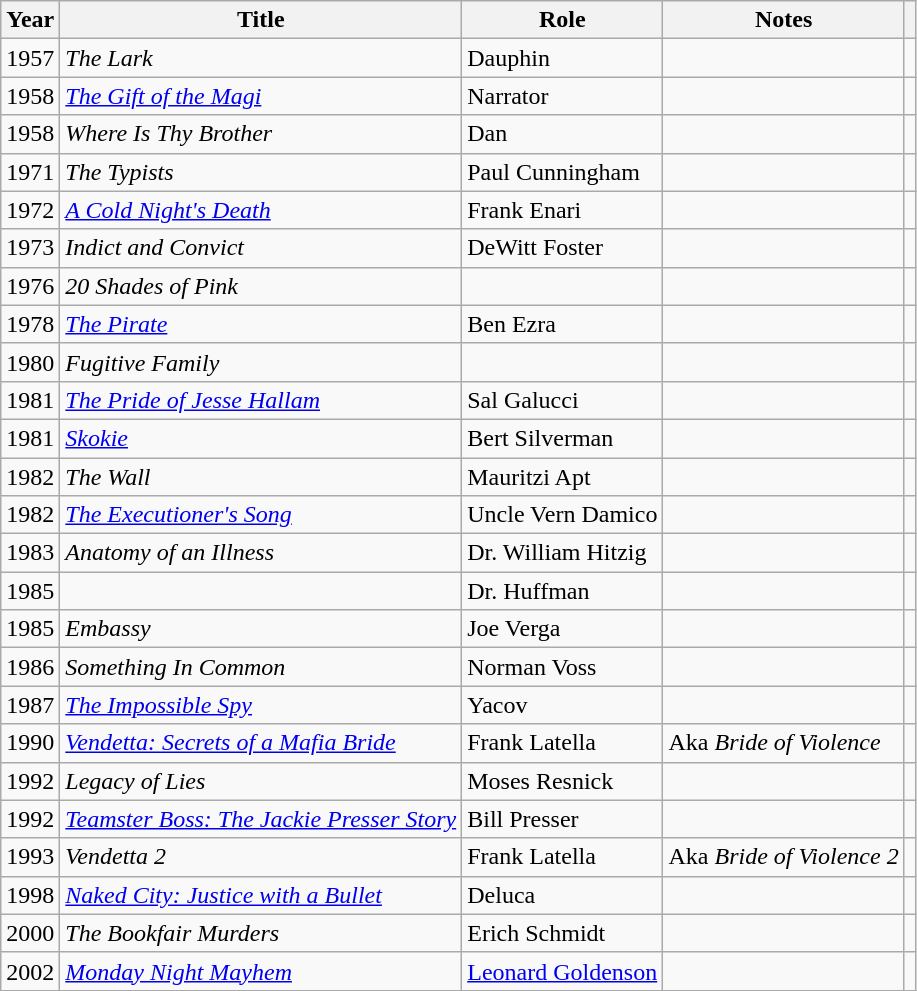<table class="wikitable sortable">
<tr>
<th>Year</th>
<th>Title</th>
<th>Role</th>
<th class=unsortable>Notes</th>
<th class="unsortable"></th>
</tr>
<tr>
<td>1957</td>
<td><em>The Lark</em></td>
<td>Dauphin</td>
<td></td>
<td></td>
</tr>
<tr>
<td>1958</td>
<td><em><a href='#'>The Gift of the Magi</a></em></td>
<td>Narrator</td>
<td></td>
<td></td>
</tr>
<tr>
<td>1958</td>
<td><em>Where Is Thy Brother</em></td>
<td>Dan</td>
<td></td>
<td></td>
</tr>
<tr>
<td>1971</td>
<td><em>The Typists</em></td>
<td>Paul Cunningham</td>
<td></td>
<td></td>
</tr>
<tr>
<td>1972</td>
<td><em><a href='#'>A Cold Night's Death</a></em></td>
<td>Frank Enari</td>
<td></td>
<td></td>
</tr>
<tr>
<td>1973</td>
<td><em>Indict and Convict</em></td>
<td>DeWitt Foster</td>
<td></td>
<td></td>
</tr>
<tr>
<td>1976</td>
<td><em>20 Shades of Pink</em></td>
<td></td>
<td></td>
<td></td>
</tr>
<tr>
<td>1978</td>
<td><em><a href='#'>The Pirate</a></em></td>
<td>Ben Ezra</td>
<td></td>
<td></td>
</tr>
<tr>
<td>1980</td>
<td><em>Fugitive Family</em></td>
<td></td>
<td></td>
<td></td>
</tr>
<tr>
<td>1981</td>
<td><em><a href='#'>The Pride of Jesse Hallam</a></em></td>
<td>Sal Galucci</td>
<td></td>
<td></td>
</tr>
<tr>
<td>1981</td>
<td><em><a href='#'>Skokie</a></em></td>
<td>Bert Silverman</td>
<td></td>
<td></td>
</tr>
<tr>
<td>1982</td>
<td><em>The Wall</em></td>
<td>Mauritzi Apt</td>
<td></td>
<td></td>
</tr>
<tr>
<td>1982</td>
<td><em><a href='#'>The Executioner's Song</a></em></td>
<td>Uncle Vern Damico</td>
<td></td>
<td></td>
</tr>
<tr>
<td>1983</td>
<td><em>Anatomy of an Illness</em></td>
<td>Dr. William Hitzig</td>
<td></td>
<td></td>
</tr>
<tr>
<td>1985</td>
<td><em></em></td>
<td>Dr. Huffman</td>
<td></td>
<td></td>
</tr>
<tr>
<td>1985</td>
<td><em>Embassy</em></td>
<td>Joe Verga</td>
<td></td>
<td></td>
</tr>
<tr>
<td>1986</td>
<td><em>Something In Common</em></td>
<td>Norman Voss</td>
<td></td>
<td></td>
</tr>
<tr>
<td>1987</td>
<td><em><a href='#'>The Impossible Spy</a></em></td>
<td>Yacov</td>
<td></td>
<td></td>
</tr>
<tr>
<td>1990</td>
<td><em><a href='#'>Vendetta: Secrets of a Mafia Bride</a></em></td>
<td>Frank Latella</td>
<td>Aka <em>Bride of Violence</em></td>
<td></td>
</tr>
<tr>
<td>1992</td>
<td><em>Legacy of Lies</em></td>
<td>Moses Resnick</td>
<td></td>
<td></td>
</tr>
<tr>
<td>1992</td>
<td><em><a href='#'>Teamster Boss: The Jackie Presser Story</a></em></td>
<td>Bill Presser</td>
<td></td>
<td></td>
</tr>
<tr>
<td>1993</td>
<td><em>Vendetta 2</em></td>
<td>Frank Latella</td>
<td>Aka <em>Bride of Violence 2</em></td>
<td></td>
</tr>
<tr>
<td>1998</td>
<td><em><a href='#'>Naked City: Justice with a Bullet</a></em></td>
<td>Deluca</td>
<td></td>
<td></td>
</tr>
<tr>
<td>2000</td>
<td><em>The Bookfair Murders</em></td>
<td>Erich Schmidt</td>
<td></td>
<td></td>
</tr>
<tr>
<td>2002</td>
<td><em><a href='#'>Monday Night Mayhem</a></em></td>
<td><a href='#'>Leonard Goldenson</a></td>
<td></td>
<td></td>
</tr>
</table>
